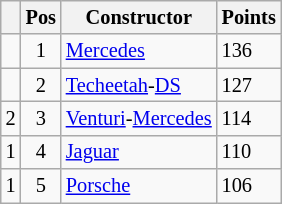<table class="wikitable" style="font-size: 85%;">
<tr>
<th></th>
<th>Pos</th>
<th>Constructor</th>
<th>Points</th>
</tr>
<tr>
<td align="left"></td>
<td align="center">1</td>
<td> <a href='#'>Mercedes</a></td>
<td align="left">136</td>
</tr>
<tr>
<td align="left"></td>
<td align="center">2</td>
<td> <a href='#'>Techeetah</a>-<a href='#'>DS</a></td>
<td align="left">127</td>
</tr>
<tr>
<td align="left"> 2</td>
<td align="center">3</td>
<td> <a href='#'>Venturi</a>-<a href='#'>Mercedes</a></td>
<td align="left">114</td>
</tr>
<tr>
<td align="left"> 1</td>
<td align="center">4</td>
<td> <a href='#'>Jaguar</a></td>
<td align="left">110</td>
</tr>
<tr>
<td align="left"> 1</td>
<td align="center">5</td>
<td> <a href='#'>Porsche</a></td>
<td align="left">106</td>
</tr>
</table>
